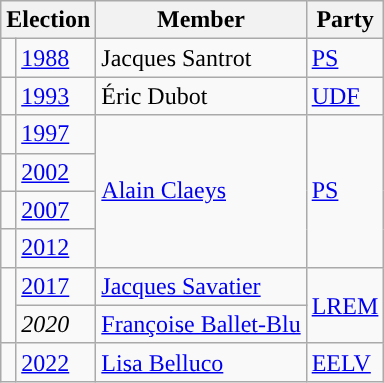<table class="wikitable">
<tr>
<th colspan="2">Election</th>
<th>Member</th>
<th>Party</th>
</tr>
<tr>
<td style="background-color: "></td>
<td><a href='#'>1988</a></td>
<td>Jacques Santrot</td>
<td><a href='#'>PS</a></td>
</tr>
<tr>
<td style="background-color: "></td>
<td><a href='#'>1993</a></td>
<td>Éric Dubot</td>
<td><a href='#'>UDF</a></td>
</tr>
<tr>
<td style="background-color: "></td>
<td><a href='#'>1997</a></td>
<td rowspan=4><a href='#'>Alain Claeys</a></td>
<td rowspan=4><a href='#'>PS</a></td>
</tr>
<tr>
<td style="background-color: "></td>
<td><a href='#'>2002</a></td>
</tr>
<tr>
<td style="background-color: "></td>
<td><a href='#'>2007</a></td>
</tr>
<tr>
<td style="background-color: "></td>
<td><a href='#'>2012</a></td>
</tr>
<tr>
<td rowspan="2" style="background-color: "></td>
<td><a href='#'>2017</a></td>
<td><a href='#'>Jacques Savatier</a></td>
<td rowspan="2"><a href='#'>LREM</a></td>
</tr>
<tr>
<td><em>2020</em></td>
<td><a href='#'>Françoise Ballet-Blu</a></td>
</tr>
<tr>
<td style="background-color: "></td>
<td><a href='#'>2022</a></td>
<td><a href='#'>Lisa Belluco</a></td>
<td><a href='#'>EELV</a></td>
</tr>
</table>
